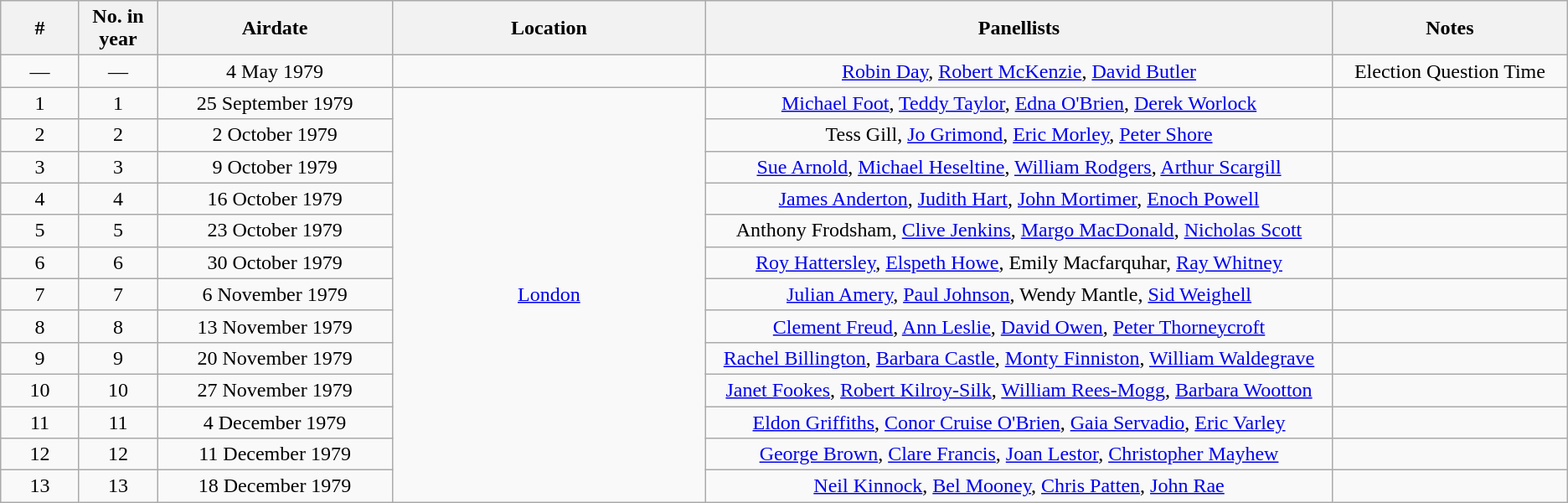<table class="wikitable" style="text-align:center;">
<tr>
<th style="width:5%;">#</th>
<th style="width:5%;">No. in year</th>
<th style="width:15%;">Airdate</th>
<th style="width:20%;">Location</th>
<th style="width:40%;">Panellists</th>
<th style="width:40%;">Notes</th>
</tr>
<tr>
<td>—</td>
<td>—</td>
<td>4 May 1979</td>
<td></td>
<td><a href='#'>Robin Day</a>, <a href='#'>Robert McKenzie</a>, <a href='#'>David Butler</a></td>
<td>Election Question Time</td>
</tr>
<tr>
<td>1</td>
<td>1</td>
<td>25 September 1979</td>
<td rowspan=13><a href='#'>London</a></td>
<td><a href='#'>Michael Foot</a>, <a href='#'>Teddy Taylor</a>, <a href='#'>Edna O'Brien</a>, <a href='#'>Derek Worlock</a></td>
<td></td>
</tr>
<tr>
<td>2</td>
<td>2</td>
<td>2 October 1979</td>
<td>Tess Gill, <a href='#'>Jo Grimond</a>, <a href='#'>Eric Morley</a>, <a href='#'>Peter Shore</a></td>
<td></td>
</tr>
<tr>
<td>3</td>
<td>3</td>
<td>9 October 1979</td>
<td><a href='#'>Sue Arnold</a>, <a href='#'>Michael Heseltine</a>, <a href='#'>William Rodgers</a>, <a href='#'>Arthur Scargill</a></td>
<td></td>
</tr>
<tr>
<td>4</td>
<td>4</td>
<td>16 October 1979</td>
<td><a href='#'>James Anderton</a>, <a href='#'>Judith Hart</a>, <a href='#'>John Mortimer</a>, <a href='#'>Enoch Powell</a></td>
<td></td>
</tr>
<tr>
<td>5</td>
<td>5</td>
<td>23 October 1979</td>
<td>Anthony Frodsham, <a href='#'>Clive Jenkins</a>, <a href='#'>Margo MacDonald</a>, <a href='#'>Nicholas Scott</a></td>
<td></td>
</tr>
<tr>
<td>6</td>
<td>6</td>
<td>30 October 1979</td>
<td><a href='#'>Roy Hattersley</a>, <a href='#'>Elspeth Howe</a>, Emily Macfarquhar, <a href='#'>Ray Whitney</a></td>
<td></td>
</tr>
<tr>
<td>7</td>
<td>7</td>
<td>6 November 1979</td>
<td><a href='#'>Julian Amery</a>, <a href='#'>Paul Johnson</a>, Wendy Mantle, <a href='#'>Sid Weighell</a></td>
<td></td>
</tr>
<tr>
<td>8</td>
<td>8</td>
<td>13 November 1979</td>
<td><a href='#'>Clement Freud</a>, <a href='#'>Ann Leslie</a>, <a href='#'>David Owen</a>, <a href='#'>Peter Thorneycroft</a></td>
<td></td>
</tr>
<tr>
<td>9</td>
<td>9</td>
<td>20 November 1979</td>
<td><a href='#'>Rachel Billington</a>, <a href='#'>Barbara Castle</a>, <a href='#'>Monty Finniston</a>, <a href='#'>William Waldegrave</a></td>
<td></td>
</tr>
<tr>
<td>10</td>
<td>10</td>
<td>27 November 1979</td>
<td><a href='#'>Janet Fookes</a>, <a href='#'>Robert Kilroy-Silk</a>, <a href='#'>William Rees-Mogg</a>, <a href='#'>Barbara Wootton</a></td>
<td></td>
</tr>
<tr>
<td>11</td>
<td>11</td>
<td>4 December 1979</td>
<td><a href='#'>Eldon Griffiths</a>, <a href='#'>Conor Cruise O'Brien</a>, <a href='#'>Gaia Servadio</a>, <a href='#'>Eric Varley</a></td>
<td></td>
</tr>
<tr>
<td>12</td>
<td>12</td>
<td>11 December 1979</td>
<td><a href='#'>George Brown</a>, <a href='#'>Clare Francis</a>, <a href='#'>Joan Lestor</a>, <a href='#'>Christopher Mayhew</a></td>
<td></td>
</tr>
<tr>
<td>13</td>
<td>13</td>
<td>18 December 1979</td>
<td><a href='#'>Neil Kinnock</a>, <a href='#'>Bel Mooney</a>, <a href='#'>Chris Patten</a>, <a href='#'>John Rae</a></td>
<td></td>
</tr>
</table>
